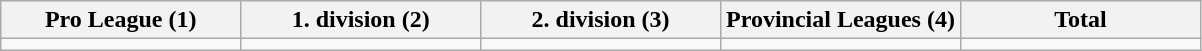<table class="wikitable">
<tr>
<th style="width:20%;">Pro League (1)</th>
<th style="width:20%;">1. division (2)</th>
<th style="width:20%;">2. division (3)</th>
<th style="width:20%;">Provincial Leagues (4)</th>
<th style="width:20%;">Total</th>
</tr>
<tr>
<td></td>
<td></td>
<td></td>
<td></td>
<td></td>
</tr>
</table>
